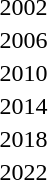<table>
<tr>
<td rowspan=2>2002</td>
<td rowspan=2></td>
<td rowspan=2></td>
<td></td>
</tr>
<tr>
<td></td>
</tr>
<tr>
<td>2006</td>
<td></td>
<td></td>
<td></td>
</tr>
<tr>
<td>2010<br></td>
<td></td>
<td></td>
<td></td>
</tr>
<tr>
<td>2014<br></td>
<td></td>
<td></td>
<td></td>
</tr>
<tr>
<td>2018<br></td>
<td></td>
<td></td>
<td></td>
</tr>
<tr>
<td>2022<br></td>
<td></td>
<td></td>
<td></td>
</tr>
</table>
